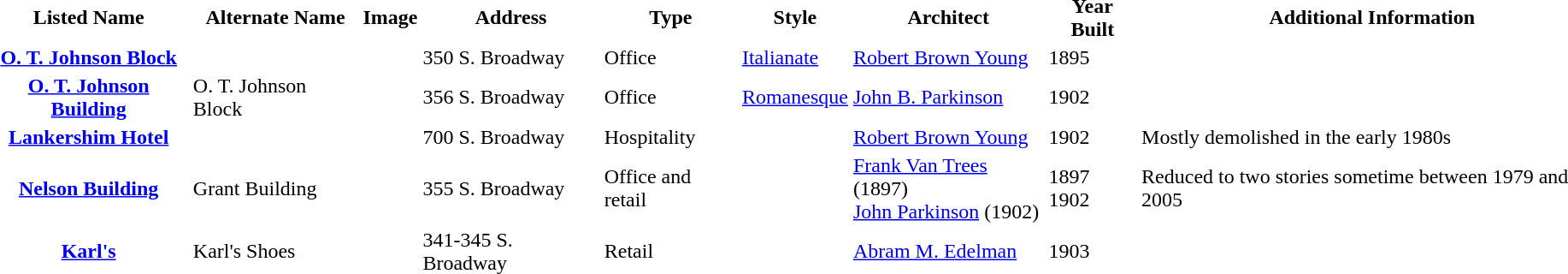<table>
<tr>
<th>Listed Name</th>
<th>Alternate Name</th>
<th>Image</th>
<th>Address</th>
<th>Type</th>
<th>Style</th>
<th>Architect</th>
<th>Year Built</th>
<th>Additional Information</th>
</tr>
<tr>
<th><a href='#'>O. T. Johnson Block</a></th>
<td></td>
<td></td>
<td>350 S. Broadway</td>
<td>Office</td>
<td><a href='#'>Italianate</a></td>
<td><a href='#'>Robert Brown Young</a></td>
<td>1895</td>
<td></td>
</tr>
<tr>
<th><a href='#'>O. T. Johnson Building</a></th>
<td>O. T. Johnson Block</td>
<td></td>
<td>356 S. Broadway</td>
<td>Office</td>
<td><a href='#'>Romanesque</a></td>
<td><a href='#'>John B. Parkinson</a></td>
<td>1902</td>
<td></td>
</tr>
<tr>
<th><a href='#'>Lankershim Hotel</a></th>
<td></td>
<td></td>
<td>700 S. Broadway</td>
<td>Hospitality</td>
<td></td>
<td><a href='#'>Robert Brown Young</a></td>
<td>1902</td>
<td>Mostly demolished in the early 1980s</td>
</tr>
<tr>
<th><a href='#'>Nelson Building</a></th>
<td>Grant Building</td>
<td></td>
<td>355 S. Broadway</td>
<td>Office and retail</td>
<td></td>
<td><a href='#'>Frank Van Trees</a> (1897)<br><a href='#'>John Parkinson</a> (1902)</td>
<td>1897<br>1902</td>
<td>Reduced to two stories sometime between 1979 and 2005</td>
</tr>
<tr>
<th><a href='#'>Karl's</a></th>
<td>Karl's Shoes</td>
<td></td>
<td>341-345 S. Broadway</td>
<td>Retail</td>
<td></td>
<td><a href='#'>Abram M. Edelman</a></td>
<td>1903</td>
<td></td>
</tr>
</table>
